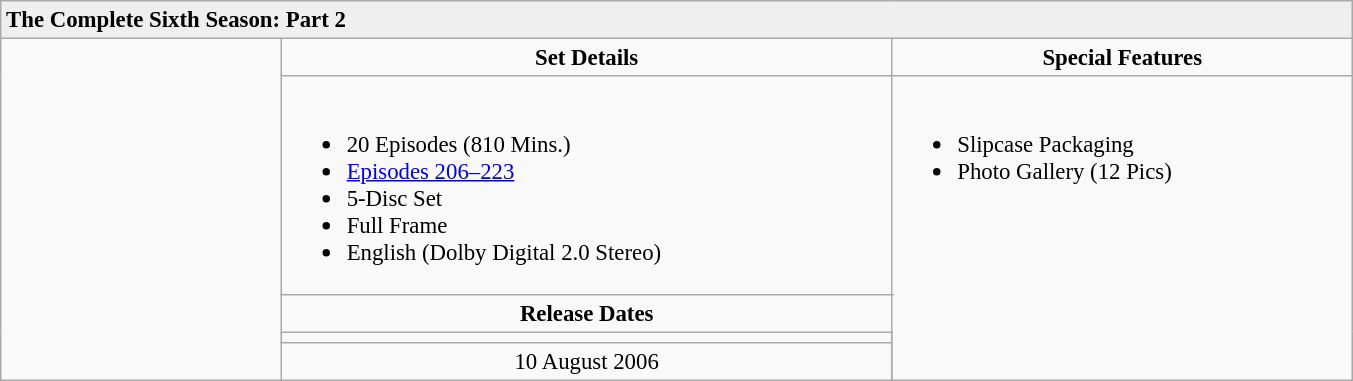<table class="wikitable" style="font-size: 95%;">
<tr style="background:#EFEFEF">
<td colspan="5"><strong>The Complete Sixth Season: Part 2</strong></td>
</tr>
<tr>
<td rowspan="6" align="center" width="180"></td>
<td align="center" width="350" colspan="3"><strong>Set Details</strong></td>
<td width="250" align="center"><strong>Special Features</strong></td>
</tr>
<tr valign="top">
<td colspan="3" align="left" width="400"><br><ul><li>20 Episodes (810 Mins.)</li><li><a href='#'>Episodes 206–223</a></li><li>5-Disc Set</li><li>Full Frame</li><li>English (Dolby Digital 2.0 Stereo)</li></ul></td>
<td rowspan="4" align="left" width="300"><br><ul><li>Slipcase Packaging</li><li>Photo Gallery (12 Pics)</li></ul></td>
</tr>
<tr>
<td colspan="3" align="center"><strong>Release Dates</strong></td>
</tr>
<tr>
<td align="center"></td>
</tr>
<tr>
<td align="center">10 August 2006</td>
</tr>
</table>
